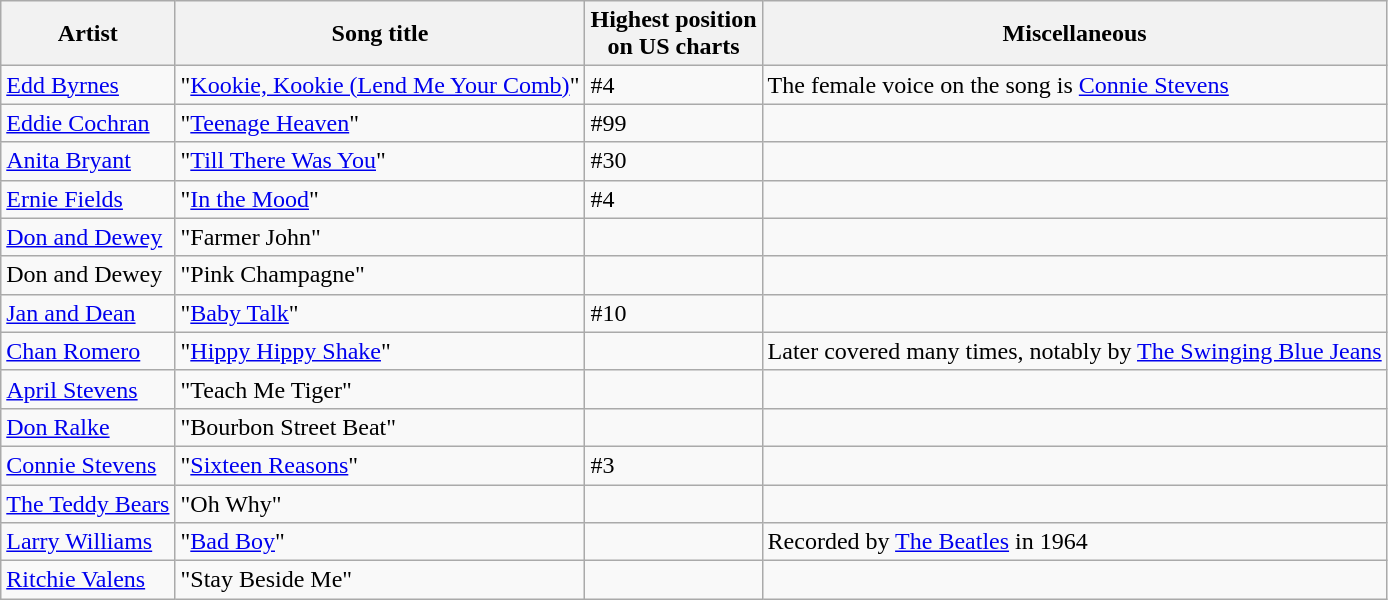<table class="wikitable sortable">
<tr>
<th>Artist</th>
<th>Song title</th>
<th>Highest position<br> on US charts</th>
<th>Miscellaneous</th>
</tr>
<tr>
<td><a href='#'>Edd Byrnes</a></td>
<td>"<a href='#'>Kookie, Kookie (Lend Me Your Comb)</a>"</td>
<td>#4</td>
<td>The female voice on the song is <a href='#'>Connie Stevens</a></td>
</tr>
<tr>
<td><a href='#'>Eddie Cochran</a></td>
<td>"<a href='#'>Teenage Heaven</a>"</td>
<td>#99</td>
<td></td>
</tr>
<tr>
<td><a href='#'>Anita Bryant</a></td>
<td>"<a href='#'>Till There Was You</a>"</td>
<td>#30</td>
<td></td>
</tr>
<tr>
<td><a href='#'>Ernie Fields</a></td>
<td>"<a href='#'>In the Mood</a>"</td>
<td>#4</td>
<td></td>
</tr>
<tr>
<td><a href='#'>Don and Dewey</a></td>
<td>"Farmer John"</td>
<td></td>
<td></td>
</tr>
<tr>
<td>Don and Dewey</td>
<td>"Pink Champagne"</td>
<td></td>
<td></td>
</tr>
<tr>
<td><a href='#'>Jan and Dean</a></td>
<td>"<a href='#'>Baby Talk</a>"</td>
<td>#10</td>
<td></td>
</tr>
<tr>
<td><a href='#'>Chan Romero</a></td>
<td>"<a href='#'>Hippy Hippy Shake</a>"</td>
<td></td>
<td>Later covered many times, notably by <a href='#'>The Swinging Blue Jeans</a></td>
</tr>
<tr>
<td><a href='#'>April Stevens</a></td>
<td>"Teach Me Tiger"</td>
<td></td>
<td></td>
</tr>
<tr>
<td><a href='#'>Don Ralke</a></td>
<td>"Bourbon Street Beat"</td>
<td></td>
<td></td>
</tr>
<tr>
<td><a href='#'>Connie Stevens</a></td>
<td>"<a href='#'>Sixteen Reasons</a>"</td>
<td>#3</td>
<td></td>
</tr>
<tr>
<td><a href='#'>The Teddy Bears</a></td>
<td>"Oh Why"</td>
<td></td>
<td></td>
</tr>
<tr>
<td><a href='#'>Larry Williams</a></td>
<td>"<a href='#'>Bad Boy</a>"</td>
<td></td>
<td>Recorded by <a href='#'>The Beatles</a> in 1964</td>
</tr>
<tr>
<td><a href='#'>Ritchie Valens</a></td>
<td>"Stay Beside Me"</td>
<td></td>
<td></td>
</tr>
</table>
